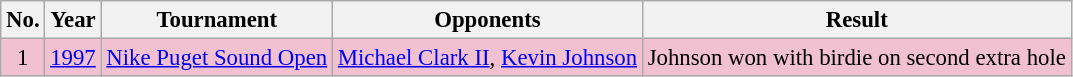<table class="wikitable" style="font-size:95%;">
<tr>
<th>No.</th>
<th>Year</th>
<th>Tournament</th>
<th>Opponents</th>
<th>Result</th>
</tr>
<tr style="background:#F2C1D1;">
<td align=center>1</td>
<td><a href='#'>1997</a></td>
<td><a href='#'>Nike Puget Sound Open</a></td>
<td> <a href='#'>Michael Clark II</a>,  <a href='#'>Kevin Johnson</a></td>
<td>Johnson won with birdie on second extra hole</td>
</tr>
</table>
